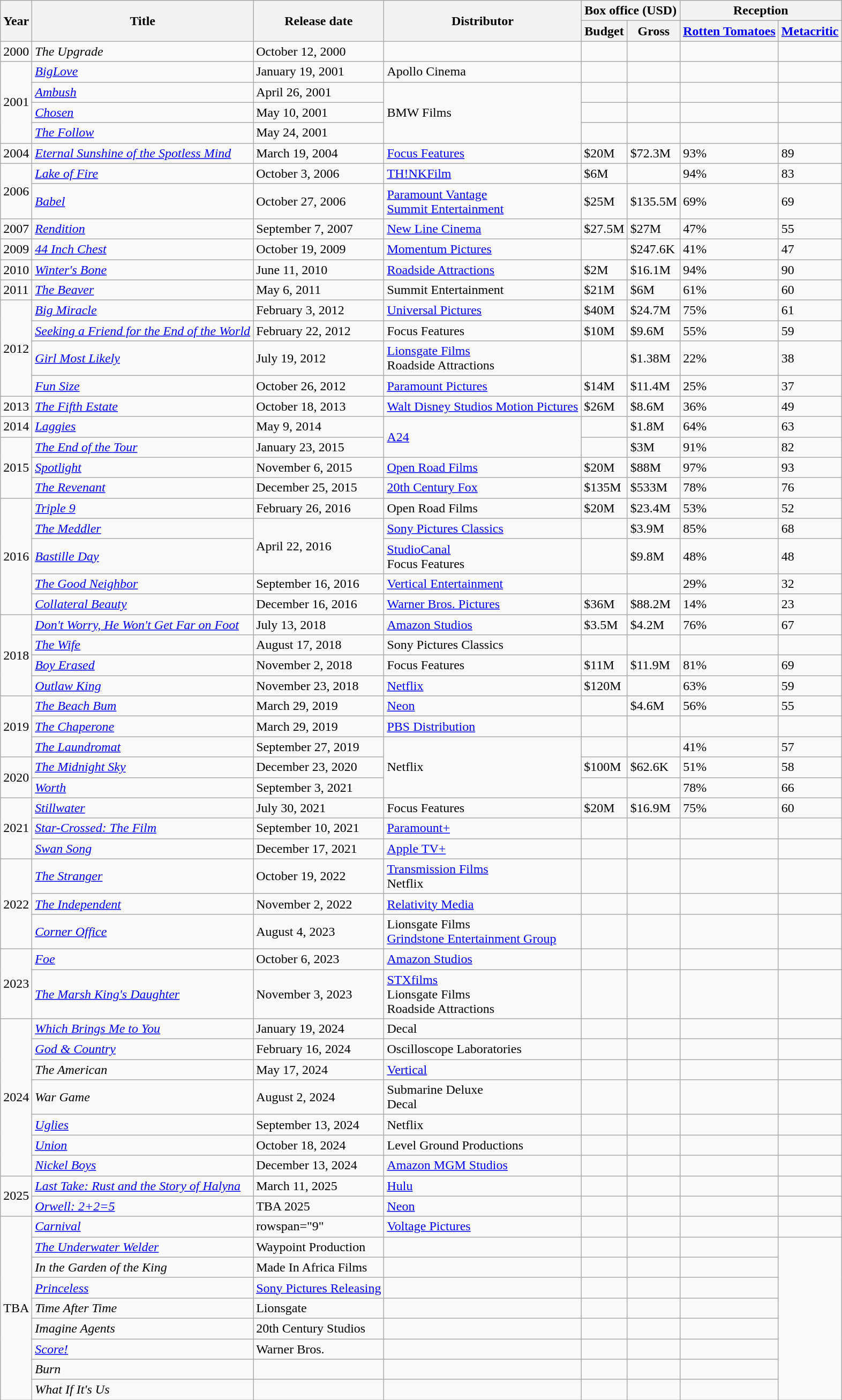<table class="wikitable sortable">
<tr>
<th rowspan="2">Year</th>
<th rowspan="2">Title</th>
<th rowspan="2">Release date</th>
<th rowspan="2">Distributor</th>
<th colspan="2">Box office (USD)</th>
<th colspan="2">Reception</th>
</tr>
<tr>
<th>Budget<br></th>
<th>Gross<br></th>
<th><a href='#'>Rotten Tomatoes</a><br></th>
<th><a href='#'>Metacritic</a><br></th>
</tr>
<tr>
<td>2000</td>
<td><em>The Upgrade</em></td>
<td>October 12, 2000</td>
<td></td>
<td></td>
<td></td>
<td></td>
<td></td>
</tr>
<tr>
<td rowspan="4">2001</td>
<td><em><a href='#'>BigLove</a></em></td>
<td>January 19, 2001</td>
<td>Apollo Cinema</td>
<td></td>
<td></td>
<td></td>
<td></td>
</tr>
<tr>
<td><em><a href='#'>Ambush</a></em></td>
<td>April 26, 2001</td>
<td rowspan="3">BMW Films</td>
<td></td>
<td></td>
<td></td>
<td></td>
</tr>
<tr>
<td><em><a href='#'>Chosen</a></em></td>
<td>May 10, 2001</td>
<td></td>
<td></td>
<td></td>
<td></td>
</tr>
<tr>
<td><em><a href='#'>The Follow</a></em></td>
<td>May 24, 2001</td>
<td></td>
<td></td>
<td></td>
<td></td>
</tr>
<tr>
<td>2004</td>
<td><em><a href='#'>Eternal Sunshine of the Spotless Mind</a></em></td>
<td>March 19, 2004</td>
<td><a href='#'>Focus Features</a></td>
<td>$20M</td>
<td>$72.3M</td>
<td>93%</td>
<td>89</td>
</tr>
<tr>
<td rowspan="2">2006</td>
<td><em><a href='#'>Lake of Fire</a></em></td>
<td>October 3, 2006</td>
<td><a href='#'>TH!NKFilm</a></td>
<td>$6M</td>
<td></td>
<td>94%</td>
<td>83</td>
</tr>
<tr>
<td><em><a href='#'>Babel</a></em></td>
<td>October 27, 2006</td>
<td><a href='#'>Paramount Vantage</a><br><a href='#'>Summit Entertainment</a></td>
<td>$25M</td>
<td>$135.5M</td>
<td>69%</td>
<td>69</td>
</tr>
<tr>
<td>2007</td>
<td><em><a href='#'>Rendition</a></em></td>
<td>September 7, 2007</td>
<td><a href='#'>New Line Cinema</a></td>
<td>$27.5M</td>
<td>$27M</td>
<td>47%</td>
<td>55</td>
</tr>
<tr>
<td>2009</td>
<td><em><a href='#'>44 Inch Chest</a></em></td>
<td>October 19, 2009</td>
<td><a href='#'>Momentum Pictures</a></td>
<td></td>
<td>$247.6K</td>
<td>41%</td>
<td>47</td>
</tr>
<tr>
<td>2010</td>
<td><em><a href='#'>Winter's Bone</a></em></td>
<td>June 11, 2010</td>
<td><a href='#'>Roadside Attractions</a></td>
<td>$2M</td>
<td>$16.1M</td>
<td>94%</td>
<td>90</td>
</tr>
<tr>
<td>2011</td>
<td><em><a href='#'>The Beaver</a></em></td>
<td>May 6, 2011</td>
<td>Summit Entertainment</td>
<td>$21M</td>
<td>$6M</td>
<td>61%</td>
<td>60</td>
</tr>
<tr>
<td rowspan="4">2012</td>
<td><em><a href='#'>Big Miracle</a></em></td>
<td>February 3, 2012</td>
<td><a href='#'>Universal Pictures</a></td>
<td>$40M</td>
<td>$24.7M</td>
<td>75%</td>
<td>61</td>
</tr>
<tr>
<td><em><a href='#'>Seeking a Friend for the End of the World</a></em></td>
<td>February 22, 2012</td>
<td>Focus Features</td>
<td>$10M</td>
<td>$9.6M</td>
<td>55%</td>
<td>59</td>
</tr>
<tr>
<td><em><a href='#'>Girl Most Likely</a></em></td>
<td>July 19, 2012</td>
<td><a href='#'>Lionsgate Films</a><br>Roadside Attractions</td>
<td></td>
<td>$1.38M</td>
<td>22%</td>
<td>38</td>
</tr>
<tr>
<td><em><a href='#'>Fun Size</a></em></td>
<td>October 26, 2012</td>
<td><a href='#'>Paramount Pictures</a></td>
<td>$14M</td>
<td>$11.4M</td>
<td>25%</td>
<td>37</td>
</tr>
<tr>
<td>2013</td>
<td><em><a href='#'>The Fifth Estate</a></em></td>
<td>October 18, 2013</td>
<td><a href='#'>Walt Disney Studios Motion Pictures</a></td>
<td>$26M</td>
<td>$8.6M</td>
<td>36%</td>
<td>49</td>
</tr>
<tr>
<td>2014</td>
<td><em><a href='#'>Laggies</a></em></td>
<td>May 9, 2014</td>
<td rowspan="2"><a href='#'>A24</a></td>
<td></td>
<td>$1.8M</td>
<td>64%</td>
<td>63</td>
</tr>
<tr>
<td rowspan="3">2015</td>
<td><em><a href='#'>The End of the Tour</a></em></td>
<td>January 23, 2015</td>
<td></td>
<td>$3M</td>
<td>91%</td>
<td>82</td>
</tr>
<tr>
<td><em><a href='#'>Spotlight</a></em></td>
<td>November 6, 2015</td>
<td><a href='#'>Open Road Films</a></td>
<td>$20M</td>
<td>$88M</td>
<td>97%</td>
<td>93</td>
</tr>
<tr>
<td><em><a href='#'>The Revenant</a></em></td>
<td>December 25, 2015</td>
<td><a href='#'>20th Century Fox</a></td>
<td>$135M</td>
<td>$533M</td>
<td>78%</td>
<td>76</td>
</tr>
<tr>
<td rowspan="5">2016</td>
<td><em><a href='#'>Triple 9</a></em></td>
<td>February 26, 2016</td>
<td>Open Road Films</td>
<td>$20M</td>
<td>$23.4M</td>
<td>53%</td>
<td>52</td>
</tr>
<tr>
<td><em><a href='#'>The Meddler</a></em></td>
<td rowspan="2">April 22, 2016</td>
<td><a href='#'>Sony Pictures Classics</a></td>
<td></td>
<td>$3.9M</td>
<td>85%</td>
<td>68</td>
</tr>
<tr>
<td><em><a href='#'>Bastille Day</a></em></td>
<td><a href='#'>StudioCanal</a><br>Focus Features</td>
<td></td>
<td>$9.8M</td>
<td>48%</td>
<td>48</td>
</tr>
<tr>
<td><em><a href='#'>The Good Neighbor</a></em></td>
<td>September 16, 2016</td>
<td><a href='#'>Vertical Entertainment</a></td>
<td></td>
<td></td>
<td>29%</td>
<td>32</td>
</tr>
<tr>
<td><em><a href='#'>Collateral Beauty</a></em></td>
<td>December 16, 2016</td>
<td><a href='#'>Warner Bros. Pictures</a></td>
<td>$36M</td>
<td>$88.2M</td>
<td>14%</td>
<td>23</td>
</tr>
<tr>
<td rowspan="4">2018</td>
<td><em><a href='#'>Don't Worry, He Won't Get Far on Foot</a></em></td>
<td>July 13, 2018</td>
<td><a href='#'>Amazon Studios</a></td>
<td>$3.5M</td>
<td>$4.2M</td>
<td>76%</td>
<td>67</td>
</tr>
<tr>
<td><em><a href='#'>The Wife</a></em></td>
<td>August 17, 2018</td>
<td>Sony Pictures Classics</td>
<td></td>
<td></td>
<td></td>
<td></td>
</tr>
<tr>
<td><em><a href='#'>Boy Erased</a></em></td>
<td>November 2, 2018</td>
<td>Focus Features</td>
<td>$11M</td>
<td>$11.9M</td>
<td>81%</td>
<td>69</td>
</tr>
<tr>
<td><em><a href='#'>Outlaw King</a></em></td>
<td>November 23, 2018</td>
<td><a href='#'>Netflix</a></td>
<td>$120M</td>
<td></td>
<td>63%</td>
<td>59</td>
</tr>
<tr>
<td rowspan="3">2019</td>
<td><em><a href='#'>The Beach Bum</a></em></td>
<td>March 29, 2019</td>
<td><a href='#'>Neon</a></td>
<td></td>
<td>$4.6M</td>
<td>56%</td>
<td>55</td>
</tr>
<tr>
<td><em><a href='#'>The Chaperone</a></em></td>
<td>March 29, 2019</td>
<td><a href='#'>PBS Distribution</a></td>
<td></td>
<td></td>
<td></td>
<td></td>
</tr>
<tr>
<td><em><a href='#'>The Laundromat</a></em></td>
<td>September 27, 2019</td>
<td rowspan="3">Netflix</td>
<td></td>
<td></td>
<td>41%</td>
<td>57</td>
</tr>
<tr>
<td rowspan="2">2020</td>
<td><em><a href='#'>The Midnight Sky</a></em></td>
<td>December 23, 2020</td>
<td>$100M</td>
<td>$62.6K</td>
<td>51%</td>
<td>58</td>
</tr>
<tr>
<td><em><a href='#'>Worth</a></em></td>
<td>September 3, 2021</td>
<td></td>
<td></td>
<td>78%</td>
<td>66</td>
</tr>
<tr>
<td rowspan="3">2021</td>
<td><em><a href='#'>Stillwater</a></em></td>
<td>July 30, 2021</td>
<td>Focus Features</td>
<td>$20M</td>
<td>$16.9M</td>
<td>75%</td>
<td>60</td>
</tr>
<tr>
<td><em><a href='#'>Star-Crossed: The Film</a></em></td>
<td>September 10, 2021</td>
<td><a href='#'>Paramount+</a></td>
<td></td>
<td></td>
<td></td>
<td></td>
</tr>
<tr>
<td><a href='#'><em>Swan Song</em></a></td>
<td>December 17, 2021</td>
<td><a href='#'>Apple TV+</a></td>
<td></td>
<td></td>
<td></td>
<td></td>
</tr>
<tr>
<td rowspan="3">2022</td>
<td><a href='#'><em>The Stranger</em></a></td>
<td>October 19, 2022</td>
<td><a href='#'>Transmission Films</a><br>Netflix</td>
<td></td>
<td></td>
<td></td>
<td></td>
</tr>
<tr>
<td><em><a href='#'>The Independent</a></em></td>
<td>November 2, 2022</td>
<td><a href='#'>Relativity Media</a></td>
<td></td>
<td></td>
<td></td>
<td></td>
</tr>
<tr>
<td><em><a href='#'>Corner Office</a></em></td>
<td>August 4, 2023</td>
<td>Lionsgate Films<br><a href='#'>Grindstone Entertainment Group</a></td>
<td></td>
<td></td>
<td></td>
<td></td>
</tr>
<tr>
<td rowspan="2">2023</td>
<td><em><a href='#'>Foe</a></em></td>
<td>October 6, 2023</td>
<td><a href='#'>Amazon Studios</a></td>
<td></td>
<td></td>
<td></td>
<td></td>
</tr>
<tr>
<td><em><a href='#'>The Marsh King's Daughter</a></em></td>
<td>November 3, 2023</td>
<td><a href='#'>STXfilms</a><br>Lionsgate Films<br>Roadside Attractions</td>
<td></td>
<td></td>
<td></td>
<td></td>
</tr>
<tr>
<td rowspan="7">2024</td>
<td><em><a href='#'>Which Brings Me to You</a></em></td>
<td>January 19, 2024</td>
<td>Decal</td>
<td></td>
<td></td>
<td></td>
<td></td>
</tr>
<tr>
<td><em><a href='#'>God & Country</a></em></td>
<td>February 16, 2024</td>
<td>Oscilloscope Laboratories</td>
<td></td>
<td></td>
<td></td>
<td></td>
</tr>
<tr>
<td><em>The American</em></td>
<td>May 17, 2024</td>
<td><a href='#'>Vertical</a></td>
<td></td>
<td></td>
<td></td>
<td></td>
</tr>
<tr>
<td><em>War Game</em></td>
<td>August 2, 2024</td>
<td>Submarine Deluxe<br>Decal</td>
<td></td>
<td></td>
<td></td>
<td></td>
</tr>
<tr>
<td><em><a href='#'>Uglies</a></em></td>
<td>September 13, 2024</td>
<td>Netflix</td>
<td></td>
<td></td>
<td></td>
<td></td>
</tr>
<tr>
<td><em><a href='#'>Union</a></em></td>
<td>October 18, 2024</td>
<td>Level Ground Productions</td>
<td></td>
<td></td>
<td></td>
<td></td>
</tr>
<tr>
<td><em><a href='#'>Nickel Boys</a></em></td>
<td>December 13, 2024</td>
<td><a href='#'>Amazon MGM Studios</a></td>
<td></td>
<td></td>
<td></td>
<td></td>
</tr>
<tr>
<td rowspan="2">2025</td>
<td><em><a href='#'>Last Take: Rust and the Story of Halyna</a></em></td>
<td>March 11, 2025</td>
<td><a href='#'>Hulu</a></td>
<td></td>
<td></td>
<td></td>
<td></td>
</tr>
<tr>
<td><em><a href='#'>Orwell: 2+2=5</a></em></td>
<td>TBA 2025</td>
<td><a href='#'>Neon</a></td>
<td></td>
<td></td>
<td></td>
<td></td>
</tr>
<tr>
<td rowspan="9">TBA</td>
<td><em><a href='#'>Carnival</a></em></td>
<td>rowspan="9" </td>
<td><a href='#'>Voltage Pictures</a></td>
<td></td>
<td></td>
<td></td>
<td></td>
</tr>
<tr>
<td><em><a href='#'>The Underwater Welder</a></em></td>
<td>Waypoint Production</td>
<td></td>
<td></td>
<td></td>
<td></td>
</tr>
<tr>
<td><em>In the Garden of the King</em></td>
<td>Made In Africa Films</td>
<td></td>
<td></td>
<td></td>
<td></td>
</tr>
<tr>
<td><em><a href='#'>Princeless</a></em></td>
<td><a href='#'>Sony Pictures Releasing</a></td>
<td></td>
<td></td>
<td></td>
<td></td>
</tr>
<tr>
<td><em>Time After Time</em></td>
<td>Lionsgate</td>
<td></td>
<td></td>
<td></td>
<td></td>
</tr>
<tr>
<td><em>Imagine Agents</em></td>
<td>20th Century Studios</td>
<td></td>
<td></td>
<td></td>
<td></td>
</tr>
<tr>
<td><a href='#'><em>Score!</em></a></td>
<td>Warner Bros.</td>
<td></td>
<td></td>
<td></td>
<td></td>
</tr>
<tr>
<td><em>Burn</em></td>
<td></td>
<td></td>
<td></td>
<td></td>
<td></td>
</tr>
<tr>
<td><em>What If It's Us</em></td>
<td></td>
<td></td>
<td></td>
<td></td>
<td></td>
</tr>
</table>
